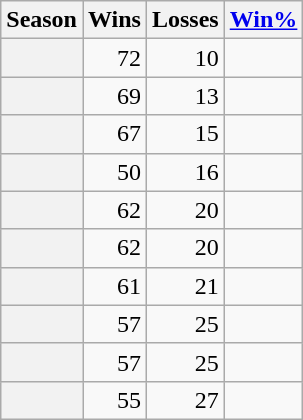<table class="wikitable sortable" style="text-align:right">
<tr>
<th scope="col">Season</th>
<th scope="col">Wins</th>
<th scope="col">Losses</th>
<th scope="col"><a href='#'>Win%</a></th>
</tr>
<tr>
<th scope="row"></th>
<td>72</td>
<td>10</td>
<td></td>
</tr>
<tr>
<th scope="row"></th>
<td>69</td>
<td>13</td>
<td></td>
</tr>
<tr>
<th scope="row"></th>
<td>67</td>
<td>15</td>
<td></td>
</tr>
<tr>
<th scope="row"></th>
<td>50</td>
<td>16</td>
<td></td>
</tr>
<tr>
<th scope="row"></th>
<td>62</td>
<td>20</td>
<td></td>
</tr>
<tr>
<th scope="row"></th>
<td>62</td>
<td>20</td>
<td></td>
</tr>
<tr>
<th scope="row"></th>
<td>61</td>
<td>21</td>
<td></td>
</tr>
<tr>
<th scope="row"></th>
<td>57</td>
<td>25</td>
<td></td>
</tr>
<tr>
<th scope="row"></th>
<td>57</td>
<td>25</td>
<td></td>
</tr>
<tr>
<th scope="row"></th>
<td>55</td>
<td>27</td>
<td></td>
</tr>
</table>
